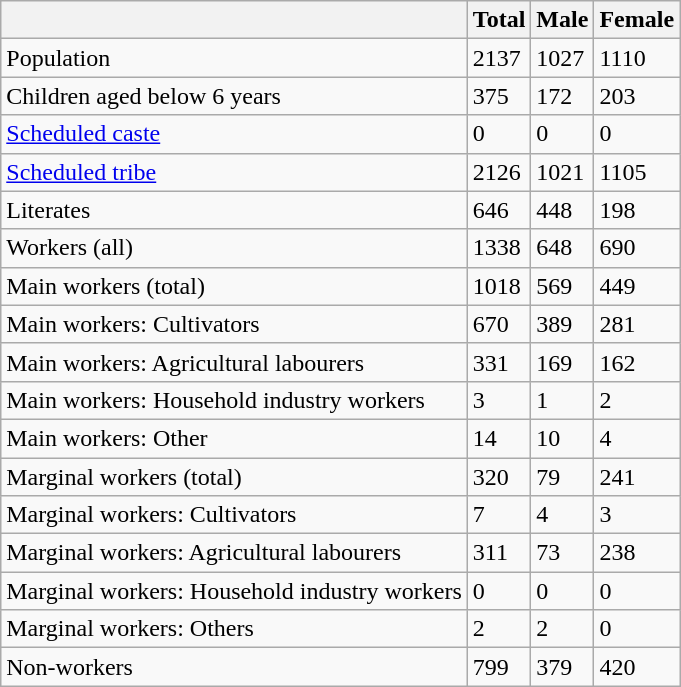<table class="wikitable sortable">
<tr>
<th></th>
<th>Total</th>
<th>Male</th>
<th>Female</th>
</tr>
<tr>
<td>Population</td>
<td>2137</td>
<td>1027</td>
<td>1110</td>
</tr>
<tr>
<td>Children aged below 6 years</td>
<td>375</td>
<td>172</td>
<td>203</td>
</tr>
<tr>
<td><a href='#'>Scheduled caste</a></td>
<td>0</td>
<td>0</td>
<td>0</td>
</tr>
<tr>
<td><a href='#'>Scheduled tribe</a></td>
<td>2126</td>
<td>1021</td>
<td>1105</td>
</tr>
<tr>
<td>Literates</td>
<td>646</td>
<td>448</td>
<td>198</td>
</tr>
<tr>
<td>Workers (all)</td>
<td>1338</td>
<td>648</td>
<td>690</td>
</tr>
<tr>
<td>Main workers (total)</td>
<td>1018</td>
<td>569</td>
<td>449</td>
</tr>
<tr>
<td>Main workers: Cultivators</td>
<td>670</td>
<td>389</td>
<td>281</td>
</tr>
<tr>
<td>Main workers: Agricultural labourers</td>
<td>331</td>
<td>169</td>
<td>162</td>
</tr>
<tr>
<td>Main workers: Household industry workers</td>
<td>3</td>
<td>1</td>
<td>2</td>
</tr>
<tr>
<td>Main workers: Other</td>
<td>14</td>
<td>10</td>
<td>4</td>
</tr>
<tr>
<td>Marginal workers (total)</td>
<td>320</td>
<td>79</td>
<td>241</td>
</tr>
<tr>
<td>Marginal workers: Cultivators</td>
<td>7</td>
<td>4</td>
<td>3</td>
</tr>
<tr>
<td>Marginal workers: Agricultural labourers</td>
<td>311</td>
<td>73</td>
<td>238</td>
</tr>
<tr>
<td>Marginal workers: Household industry workers</td>
<td>0</td>
<td>0</td>
<td>0</td>
</tr>
<tr>
<td>Marginal workers: Others</td>
<td>2</td>
<td>2</td>
<td>0</td>
</tr>
<tr>
<td>Non-workers</td>
<td>799</td>
<td>379</td>
<td>420</td>
</tr>
</table>
